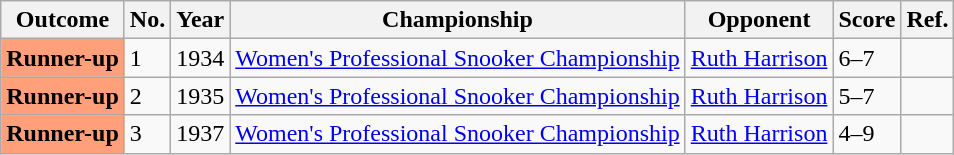<table class="wikitable">
<tr>
<th>Outcome</th>
<th>No.</th>
<th>Year</th>
<th>Championship</th>
<th>Opponent</th>
<th>Score</th>
<th>Ref.</th>
</tr>
<tr>
<th scope="row" style="background:#ffa07a;">Runner-up</th>
<td>1</td>
<td>1934</td>
<td><a href='#'>Women's Professional Snooker Championship</a></td>
<td><a href='#'>Ruth Harrison</a></td>
<td>6–7</td>
<td></td>
</tr>
<tr>
<th scope="row" style="background:#ffa07a;">Runner-up</th>
<td>2</td>
<td>1935</td>
<td><a href='#'>Women's Professional Snooker Championship</a></td>
<td><a href='#'>Ruth Harrison</a></td>
<td>5–7</td>
<td></td>
</tr>
<tr>
<th scope="row" style="background:#ffa07a;">Runner-up</th>
<td>3</td>
<td>1937</td>
<td><a href='#'>Women's Professional Snooker Championship</a></td>
<td><a href='#'>Ruth Harrison</a></td>
<td>4–9</td>
<td></td>
</tr>
</table>
